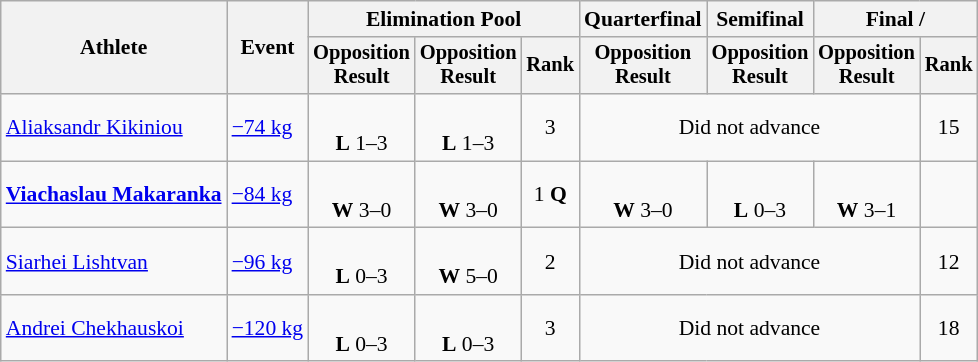<table class="wikitable" style="font-size:90%">
<tr>
<th rowspan="2">Athlete</th>
<th rowspan="2">Event</th>
<th colspan=3>Elimination Pool</th>
<th>Quarterfinal</th>
<th>Semifinal</th>
<th colspan=2>Final / </th>
</tr>
<tr style="font-size: 95%">
<th>Opposition<br>Result</th>
<th>Opposition<br>Result</th>
<th>Rank</th>
<th>Opposition<br>Result</th>
<th>Opposition<br>Result</th>
<th>Opposition<br>Result</th>
<th>Rank</th>
</tr>
<tr align=center>
<td align=left><a href='#'>Aliaksandr Kikiniou</a></td>
<td align=left><a href='#'>−74 kg</a></td>
<td><br><strong>L</strong> 1–3 <sup></sup></td>
<td><br><strong>L</strong> 1–3 <sup></sup></td>
<td>3</td>
<td colspan=3>Did not advance</td>
<td>15</td>
</tr>
<tr align=center>
<td align=left><strong><a href='#'>Viachaslau Makaranka</a></strong></td>
<td align=left><a href='#'>−84 kg</a></td>
<td><br><strong>W</strong> 3–0 <sup></sup></td>
<td><br><strong>W</strong> 3–0 <sup></sup></td>
<td>1 <strong>Q</strong></td>
<td><br><strong>W</strong> 3–0 <sup></sup></td>
<td><br><strong>L</strong> 0–3 <sup></sup></td>
<td><br><strong>W</strong> 3–1 <sup></sup></td>
<td></td>
</tr>
<tr align=center>
<td align=left><a href='#'>Siarhei Lishtvan</a></td>
<td align=left><a href='#'>−96 kg</a></td>
<td><br><strong>L</strong> 0–3 <sup></sup></td>
<td><br><strong>W</strong> 5–0 <sup></sup></td>
<td>2</td>
<td colspan=3>Did not advance</td>
<td>12</td>
</tr>
<tr align=center>
<td align=left><a href='#'>Andrei Chekhauskoi</a></td>
<td align=left><a href='#'>−120 kg</a></td>
<td><br><strong>L</strong> 0–3 <sup></sup></td>
<td><br><strong>L</strong> 0–3 <sup></sup></td>
<td>3</td>
<td colspan=3>Did not advance</td>
<td>18</td>
</tr>
</table>
